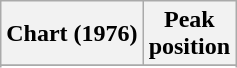<table class="wikitable sortable plainrowheaders">
<tr>
<th>Chart (1976)</th>
<th>Peak<br>position</th>
</tr>
<tr>
</tr>
<tr>
</tr>
</table>
